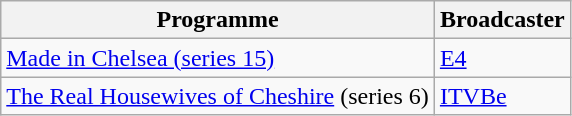<table class="wikitable">
<tr>
<th>Programme</th>
<th>Broadcaster</th>
</tr>
<tr>
<td><a href='#'>Made in Chelsea (series 15)</a></td>
<td><a href='#'>E4</a></td>
</tr>
<tr>
<td><a href='#'>The Real Housewives of Cheshire</a> (series 6)</td>
<td><a href='#'>ITVBe</a></td>
</tr>
</table>
